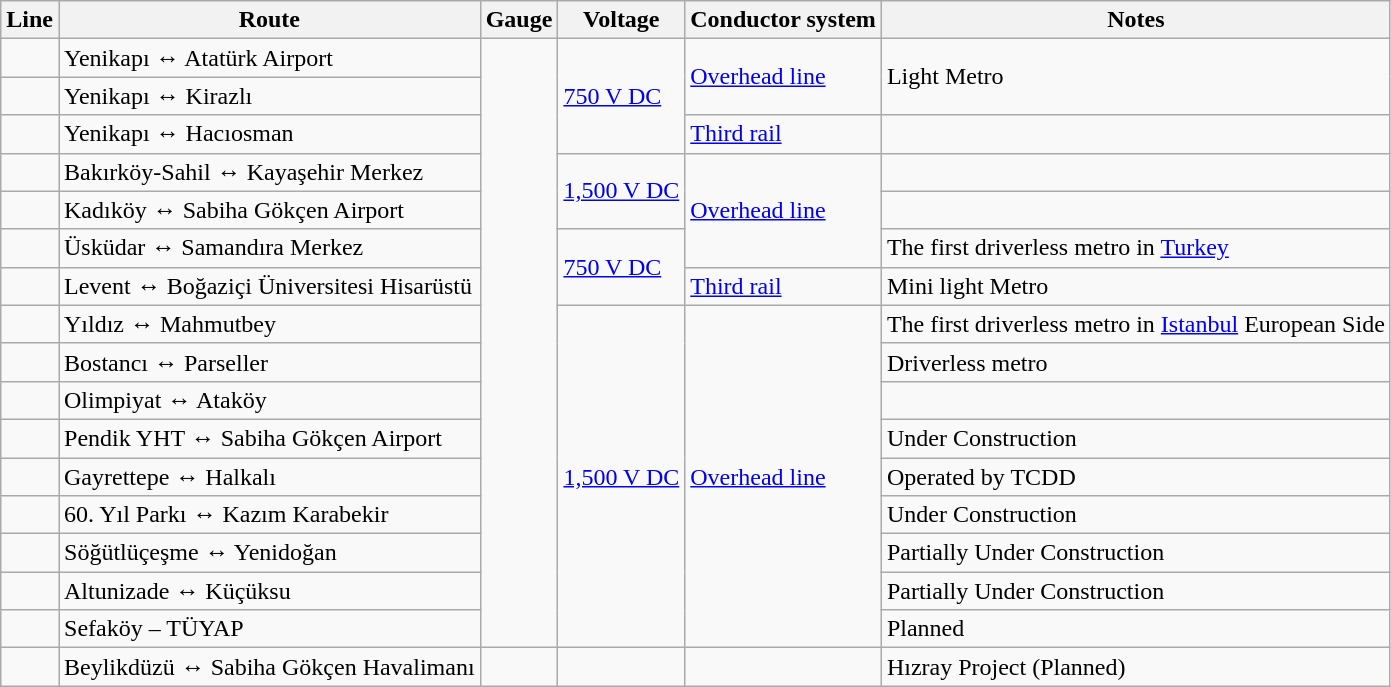<table class="wikitable">
<tr>
<th>Line</th>
<th>Route</th>
<th>Gauge</th>
<th>Voltage</th>
<th>Conductor system</th>
<th>Notes</th>
</tr>
<tr>
<td></td>
<td>Yenikapı ↔ Atatürk Airport</td>
<td rowspan="16"></td>
<td rowspan="3"><a href='#'>750 V DC</a></td>
<td rowspan="2"><a href='#'>Overhead line</a></td>
<td rowspan="2">Light Metro</td>
</tr>
<tr>
<td></td>
<td>Yenikapı ↔ Kirazlı</td>
</tr>
<tr>
<td></td>
<td>Yenikapı ↔ Hacıosman</td>
<td><a href='#'>Third rail</a></td>
<td></td>
</tr>
<tr>
<td></td>
<td>Bakırköy-Sahil ↔ Kayaşehir Merkez</td>
<td rowspan="2"><a href='#'>1,500 V DC</a></td>
<td rowspan="3"><a href='#'>Overhead line</a></td>
<td></td>
</tr>
<tr>
<td></td>
<td>Kadıköy ↔ Sabiha Gökçen Airport</td>
<td></td>
</tr>
<tr>
<td></td>
<td>Üsküdar ↔ Samandıra Merkez</td>
<td rowspan="2"><a href='#'>750 V DC</a></td>
<td>The first driverless metro in <a href='#'>Turkey</a></td>
</tr>
<tr>
<td></td>
<td>Levent ↔ Boğaziçi Üniversitesi Hisarüstü</td>
<td><a href='#'>Third rail</a></td>
<td>Mini light Metro</td>
</tr>
<tr>
<td></td>
<td>Yıldız ↔ Mahmutbey</td>
<td rowspan="9"><a href='#'>1,500 V DC</a></td>
<td rowspan="9"><a href='#'>Overhead line</a></td>
<td>The first driverless metro in <a href='#'>Istanbul</a> European Side</td>
</tr>
<tr>
<td></td>
<td>Bostancı ↔ Parseller</td>
<td>Driverless metro</td>
</tr>
<tr>
<td></td>
<td>Olimpiyat ↔ Ataköy</td>
<td></td>
</tr>
<tr>
<td></td>
<td>Pendik YHT ↔ Sabiha Gökçen Airport</td>
<td>Under Construction</td>
</tr>
<tr>
<td></td>
<td>Gayrettepe ↔ Halkalı</td>
<td>Operated by TCDD</td>
</tr>
<tr>
<td></td>
<td>60. Yıl Parkı ↔ Kazım Karabekir</td>
<td>Under Construction</td>
</tr>
<tr>
<td></td>
<td>Söğütlüçeşme ↔ Yenidoğan</td>
<td>Partially Under Construction</td>
</tr>
<tr>
<td></td>
<td>Altunizade ↔ Küçüksu</td>
<td>Partially Under Construction</td>
</tr>
<tr>
<td></td>
<td>Sefaköy – TÜYAP</td>
<td>Planned</td>
</tr>
<tr>
<td></td>
<td>Beylikdüzü ↔ Sabiha Gökçen Havalimanı</td>
<td></td>
<td></td>
<td></td>
<td>Hızray Project (Planned)</td>
</tr>
</table>
